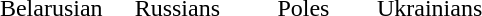<table class="whitetable" style="text-align:center">
<tr>
<td width="23%"></td>
<td width="2%"></td>
<td width="23%"></td>
<td width="2%"></td>
<td width="23%"></td>
<td width="2%"></td>
<td width="23%"></td>
</tr>
<tr>
<td>Belarusian</td>
<td></td>
<td>Russians</td>
<td></td>
<td>Poles</td>
<td></td>
<td>Ukrainians</td>
</tr>
</table>
